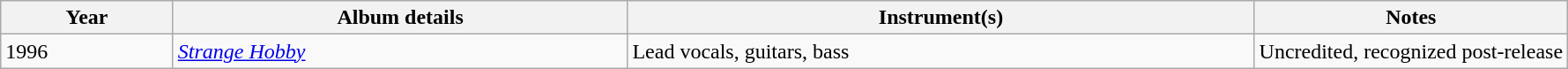<table class="wikitable">
<tr>
<th>Year</th>
<th>Album details</th>
<th width=40%>Instrument(s)</th>
<th width=20%>Notes</th>
</tr>
<tr>
<td>1996</td>
<td><em><a href='#'>Strange Hobby</a></em></td>
<td>Lead vocals, guitars, bass</td>
<td>Uncredited, recognized post-release</td>
</tr>
</table>
